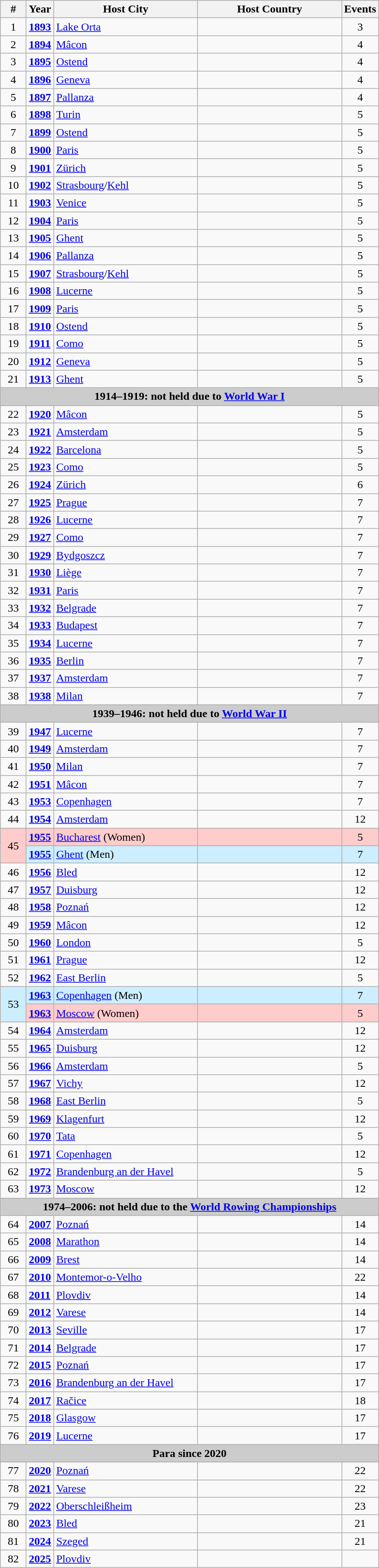<table class="wikitable" style="font-size:100%">
<tr>
<th width=30>#</th>
<th width=30>Year</th>
<th width=200>Host City</th>
<th width=200>Host Country</th>
<th width=30>Events</th>
</tr>
<tr>
<td align=center>1</td>
<td><strong><a href='#'>1893</a></strong></td>
<td><a href='#'>Lake Orta</a></td>
<td></td>
<td align=center>3</td>
</tr>
<tr>
<td align=center>2</td>
<td><strong><a href='#'>1894</a></strong></td>
<td><a href='#'>Mâcon</a></td>
<td></td>
<td align=center>4</td>
</tr>
<tr>
<td align=center>3</td>
<td><strong><a href='#'>1895</a></strong></td>
<td><a href='#'>Ostend</a></td>
<td></td>
<td align=center>4</td>
</tr>
<tr>
<td align=center>4</td>
<td><strong><a href='#'>1896</a></strong></td>
<td><a href='#'>Geneva</a></td>
<td></td>
<td align=center>4</td>
</tr>
<tr>
<td align=center>5</td>
<td><strong><a href='#'>1897</a></strong></td>
<td><a href='#'>Pallanza</a></td>
<td></td>
<td align=center>4</td>
</tr>
<tr>
<td align=center>6</td>
<td><strong><a href='#'>1898</a></strong></td>
<td><a href='#'>Turin</a></td>
<td></td>
<td align=center>5</td>
</tr>
<tr>
<td align=center>7</td>
<td><strong><a href='#'>1899</a></strong></td>
<td><a href='#'>Ostend</a></td>
<td></td>
<td align=center>5</td>
</tr>
<tr>
<td align=center>8</td>
<td><strong><a href='#'>1900</a></strong></td>
<td><a href='#'>Paris</a></td>
<td></td>
<td align=center>5</td>
</tr>
<tr>
<td align=center>9</td>
<td><strong><a href='#'>1901</a></strong></td>
<td><a href='#'>Zürich</a></td>
<td></td>
<td align=center>5</td>
</tr>
<tr>
<td align=center>10</td>
<td><strong><a href='#'>1902</a></strong></td>
<td><a href='#'>Strasbourg</a>/<a href='#'>Kehl</a></td>
<td></td>
<td align=center>5</td>
</tr>
<tr>
<td align=center>11</td>
<td><strong><a href='#'>1903</a></strong></td>
<td><a href='#'>Venice</a></td>
<td></td>
<td align=center>5</td>
</tr>
<tr>
<td align=center>12</td>
<td><strong><a href='#'>1904</a></strong></td>
<td><a href='#'>Paris</a></td>
<td></td>
<td align=center>5</td>
</tr>
<tr>
<td align=center>13</td>
<td><strong><a href='#'>1905</a></strong></td>
<td><a href='#'>Ghent</a></td>
<td></td>
<td align=center>5</td>
</tr>
<tr>
<td align=center>14</td>
<td><strong><a href='#'>1906</a></strong></td>
<td><a href='#'>Pallanza</a></td>
<td></td>
<td align=center>5</td>
</tr>
<tr>
<td align=center>15</td>
<td><strong><a href='#'>1907</a></strong></td>
<td><a href='#'>Strasbourg</a>/<a href='#'>Kehl</a></td>
<td></td>
<td align=center>5</td>
</tr>
<tr>
<td align=center>16</td>
<td><strong><a href='#'>1908</a></strong></td>
<td><a href='#'>Lucerne</a></td>
<td></td>
<td align=center>5</td>
</tr>
<tr>
<td align=center>17</td>
<td><strong><a href='#'>1909</a></strong></td>
<td><a href='#'>Paris</a></td>
<td></td>
<td align=center>5</td>
</tr>
<tr>
<td align=center>18</td>
<td><strong><a href='#'>1910</a></strong></td>
<td><a href='#'>Ostend</a></td>
<td></td>
<td align=center>5</td>
</tr>
<tr>
<td align=center>19</td>
<td><strong><a href='#'>1911</a></strong></td>
<td><a href='#'>Como</a></td>
<td></td>
<td align=center>5</td>
</tr>
<tr>
<td align=center>20</td>
<td><strong><a href='#'>1912</a></strong></td>
<td><a href='#'>Geneva</a></td>
<td></td>
<td align=center>5</td>
</tr>
<tr>
<td align=center>21</td>
<td><strong><a href='#'>1913</a></strong></td>
<td><a href='#'>Ghent</a></td>
<td></td>
<td align=center>5</td>
</tr>
<tr>
<td colspan="5" bgcolor="#cccccc"align=center><strong>1914–1919: not held due to <a href='#'>World War I</a></strong></td>
</tr>
<tr>
<td align=center>22</td>
<td><strong><a href='#'>1920</a></strong></td>
<td><a href='#'>Mâcon</a></td>
<td></td>
<td align=center>5</td>
</tr>
<tr>
<td align=center>23</td>
<td><strong><a href='#'>1921</a></strong></td>
<td><a href='#'>Amsterdam</a></td>
<td></td>
<td align=center>5</td>
</tr>
<tr>
<td align=center>24</td>
<td><strong><a href='#'>1922</a></strong></td>
<td><a href='#'>Barcelona</a></td>
<td></td>
<td align=center>5</td>
</tr>
<tr>
<td align=center>25</td>
<td><strong><a href='#'>1923</a></strong></td>
<td><a href='#'>Como</a></td>
<td></td>
<td align=center>5</td>
</tr>
<tr>
<td align=center>26</td>
<td><strong><a href='#'>1924</a></strong></td>
<td><a href='#'>Zürich</a></td>
<td></td>
<td align=center>6</td>
</tr>
<tr>
<td align=center>27</td>
<td><strong><a href='#'>1925</a></strong></td>
<td><a href='#'>Prague</a></td>
<td></td>
<td align=center>7</td>
</tr>
<tr>
<td align=center>28</td>
<td><strong><a href='#'>1926</a></strong></td>
<td><a href='#'>Lucerne</a></td>
<td></td>
<td align=center>7</td>
</tr>
<tr>
<td align=center>29</td>
<td><strong><a href='#'>1927</a></strong></td>
<td><a href='#'>Como</a></td>
<td></td>
<td align=center>7</td>
</tr>
<tr>
<td align=center>30</td>
<td><strong><a href='#'>1929</a></strong></td>
<td><a href='#'>Bydgoszcz</a></td>
<td></td>
<td align=center>7</td>
</tr>
<tr>
<td align=center>31</td>
<td><strong><a href='#'>1930</a></strong></td>
<td><a href='#'>Liège</a></td>
<td></td>
<td align=center>7</td>
</tr>
<tr>
<td align=center>32</td>
<td><strong><a href='#'>1931</a></strong></td>
<td><a href='#'>Paris</a></td>
<td></td>
<td align=center>7</td>
</tr>
<tr>
<td align=center>33</td>
<td><strong><a href='#'>1932</a></strong></td>
<td><a href='#'>Belgrade</a></td>
<td></td>
<td align=center>7</td>
</tr>
<tr>
<td align=center>34</td>
<td><strong><a href='#'>1933</a></strong></td>
<td><a href='#'>Budapest</a></td>
<td></td>
<td align=center>7</td>
</tr>
<tr>
<td align=center>35</td>
<td><strong><a href='#'>1934</a></strong></td>
<td><a href='#'>Lucerne</a></td>
<td></td>
<td align=center>7</td>
</tr>
<tr>
<td align=center>36</td>
<td><strong><a href='#'>1935</a></strong></td>
<td><a href='#'>Berlin</a></td>
<td></td>
<td align=center>7</td>
</tr>
<tr>
<td align=center>37</td>
<td><strong><a href='#'>1937</a></strong></td>
<td><a href='#'>Amsterdam</a></td>
<td></td>
<td align=center>7</td>
</tr>
<tr>
<td align=center>38</td>
<td><strong><a href='#'>1938</a></strong></td>
<td><a href='#'>Milan</a></td>
<td></td>
<td align=center>7</td>
</tr>
<tr>
<td colspan="5" bgcolor="#cccccc"align=center><strong>1939–1946: not held due to <a href='#'>World War II</a></strong></td>
</tr>
<tr>
<td align=center>39</td>
<td><strong><a href='#'>1947</a></strong></td>
<td><a href='#'>Lucerne</a></td>
<td></td>
<td align=center>7</td>
</tr>
<tr>
<td align=center>40</td>
<td><strong><a href='#'>1949</a></strong></td>
<td><a href='#'>Amsterdam</a></td>
<td></td>
<td align=center>7</td>
</tr>
<tr>
<td align=center>41</td>
<td><strong><a href='#'>1950</a></strong></td>
<td><a href='#'>Milan</a></td>
<td></td>
<td align=center>7</td>
</tr>
<tr>
<td align=center>42</td>
<td><strong><a href='#'>1951</a></strong></td>
<td><a href='#'>Mâcon</a></td>
<td></td>
<td align=center>7</td>
</tr>
<tr>
<td align=center>43</td>
<td><strong><a href='#'>1953</a></strong></td>
<td><a href='#'>Copenhagen</a></td>
<td></td>
<td align=center>7</td>
</tr>
<tr>
<td align=center>44</td>
<td><strong><a href='#'>1954</a></strong></td>
<td><a href='#'>Amsterdam</a></td>
<td></td>
<td align=center>12</td>
</tr>
<tr bgcolor=#FFCCCC>
<td align=center rowspan=2>45</td>
<td><strong><a href='#'>1955</a></strong></td>
<td><a href='#'>Bucharest</a> (Women)</td>
<td></td>
<td align=center>5</td>
</tr>
<tr bgcolor=#CCEEFF>
<td><strong><a href='#'>1955</a></strong></td>
<td><a href='#'>Ghent</a> (Men)</td>
<td></td>
<td align=center>7</td>
</tr>
<tr>
<td align=center>46</td>
<td><strong><a href='#'>1956</a></strong></td>
<td><a href='#'>Bled</a></td>
<td></td>
<td align=center>12</td>
</tr>
<tr>
<td align=center>47</td>
<td><strong><a href='#'>1957</a></strong></td>
<td><a href='#'>Duisburg</a></td>
<td></td>
<td align=center>12</td>
</tr>
<tr>
<td align=center>48</td>
<td><strong><a href='#'>1958</a></strong></td>
<td><a href='#'>Poznań</a></td>
<td></td>
<td align=center>12</td>
</tr>
<tr>
<td align=center>49</td>
<td><strong><a href='#'>1959</a></strong></td>
<td><a href='#'>Mâcon</a></td>
<td></td>
<td align=center>12</td>
</tr>
<tr>
<td align=center>50</td>
<td><strong><a href='#'>1960</a></strong></td>
<td><a href='#'>London</a></td>
<td></td>
<td align=center>5</td>
</tr>
<tr>
<td align=center>51</td>
<td><strong><a href='#'>1961</a></strong></td>
<td><a href='#'>Prague</a></td>
<td></td>
<td align=center>12</td>
</tr>
<tr>
<td align=center>52</td>
<td><strong><a href='#'>1962</a></strong></td>
<td><a href='#'>East Berlin</a></td>
<td></td>
<td align=center>5</td>
</tr>
<tr bgcolor=#CCEEFF>
<td align=center rowspan=2>53</td>
<td><strong><a href='#'>1963</a></strong></td>
<td><a href='#'>Copenhagen</a> (Men)</td>
<td></td>
<td align=center>7</td>
</tr>
<tr bgcolor=#FFCCCC>
<td><strong><a href='#'>1963</a></strong></td>
<td><a href='#'>Moscow</a> (Women)</td>
<td></td>
<td align=center>5</td>
</tr>
<tr>
<td align=center>54</td>
<td><strong><a href='#'>1964</a></strong></td>
<td><a href='#'>Amsterdam</a></td>
<td></td>
<td align=center>12</td>
</tr>
<tr>
<td align=center>55</td>
<td><strong><a href='#'>1965</a></strong></td>
<td><a href='#'>Duisburg</a></td>
<td></td>
<td align=center>12</td>
</tr>
<tr>
<td align=center>56</td>
<td><strong><a href='#'>1966</a></strong></td>
<td><a href='#'>Amsterdam</a></td>
<td></td>
<td align=center>5</td>
</tr>
<tr>
<td align=center>57</td>
<td><strong><a href='#'>1967</a></strong></td>
<td><a href='#'>Vichy</a></td>
<td></td>
<td align=center>12</td>
</tr>
<tr>
<td align=center>58</td>
<td><strong><a href='#'>1968</a></strong></td>
<td><a href='#'>East Berlin</a></td>
<td></td>
<td align=center>5</td>
</tr>
<tr>
<td align=center>59</td>
<td><strong><a href='#'>1969</a></strong></td>
<td><a href='#'>Klagenfurt</a></td>
<td></td>
<td align=center>12</td>
</tr>
<tr>
<td align=center>60</td>
<td><strong><a href='#'>1970</a></strong></td>
<td><a href='#'>Tata</a></td>
<td></td>
<td align=center>5</td>
</tr>
<tr>
<td align=center>61</td>
<td><strong><a href='#'>1971</a></strong></td>
<td><a href='#'>Copenhagen</a></td>
<td></td>
<td align=center>12</td>
</tr>
<tr>
<td align=center>62</td>
<td><strong><a href='#'>1972</a></strong></td>
<td><a href='#'>Brandenburg an der Havel</a></td>
<td></td>
<td align=center>5</td>
</tr>
<tr>
<td align=center>63</td>
<td><strong><a href='#'>1973</a></strong></td>
<td><a href='#'>Moscow</a></td>
<td></td>
<td align=center>12</td>
</tr>
<tr>
<td colspan="5" bgcolor="#cccccc"align=center><strong>1974–2006: not held due to the <a href='#'>World Rowing Championships</a></strong></td>
</tr>
<tr>
<td align=center>64</td>
<td><strong><a href='#'>2007</a></strong></td>
<td><a href='#'>Poznań</a></td>
<td></td>
<td align=center>14</td>
</tr>
<tr>
<td align=center>65</td>
<td><strong><a href='#'>2008</a></strong></td>
<td><a href='#'>Marathon</a></td>
<td></td>
<td align=center>14</td>
</tr>
<tr>
<td align=center>66</td>
<td><strong><a href='#'>2009</a></strong></td>
<td><a href='#'>Brest</a></td>
<td></td>
<td align=center>14</td>
</tr>
<tr>
<td align=center>67</td>
<td><strong><a href='#'>2010</a></strong></td>
<td><a href='#'>Montemor-o-Velho</a></td>
<td></td>
<td align=center>22</td>
</tr>
<tr>
<td align=center>68</td>
<td><strong><a href='#'>2011</a></strong></td>
<td><a href='#'>Plovdiv</a></td>
<td></td>
<td align=center>14</td>
</tr>
<tr>
<td align=center>69</td>
<td><strong><a href='#'>2012</a></strong></td>
<td><a href='#'>Varese</a></td>
<td></td>
<td align=center>14</td>
</tr>
<tr>
<td align=center>70</td>
<td><strong><a href='#'>2013</a></strong></td>
<td><a href='#'>Seville</a></td>
<td></td>
<td align=center>17</td>
</tr>
<tr>
<td align=center>71</td>
<td><strong><a href='#'>2014</a></strong></td>
<td><a href='#'>Belgrade</a></td>
<td></td>
<td align=center>17</td>
</tr>
<tr>
<td align=center>72</td>
<td><strong><a href='#'>2015</a></strong></td>
<td><a href='#'>Poznań</a></td>
<td></td>
<td align=center>17</td>
</tr>
<tr>
<td align=center>73</td>
<td><strong><a href='#'>2016</a></strong></td>
<td><a href='#'>Brandenburg an der Havel</a></td>
<td></td>
<td align=center>17</td>
</tr>
<tr>
<td align=center>74</td>
<td><strong><a href='#'>2017</a></strong></td>
<td><a href='#'>Račice</a></td>
<td></td>
<td align=center>18</td>
</tr>
<tr>
<td align=center>75</td>
<td><strong><a href='#'>2018</a></strong></td>
<td><a href='#'>Glasgow</a></td>
<td></td>
<td align=center>17</td>
</tr>
<tr>
<td align=center>76</td>
<td><strong><a href='#'>2019</a></strong></td>
<td><a href='#'>Lucerne</a></td>
<td></td>
<td align=center>17</td>
</tr>
<tr>
<td colspan="5" bgcolor="#cccccc"align=center><strong>Para since 2020</strong></td>
</tr>
<tr>
<td align=center>77</td>
<td><strong><a href='#'>2020</a></strong></td>
<td><a href='#'>Poznań</a></td>
<td></td>
<td align=center>22</td>
</tr>
<tr>
<td align=center>78</td>
<td><strong><a href='#'>2021</a></strong></td>
<td><a href='#'>Varese</a></td>
<td></td>
<td align=center>22</td>
</tr>
<tr>
<td align=center>79</td>
<td><strong><a href='#'>2022</a></strong></td>
<td><a href='#'>Oberschleißheim</a></td>
<td></td>
<td align=center>23</td>
</tr>
<tr>
<td align=center>80</td>
<td><strong><a href='#'>2023</a></strong></td>
<td><a href='#'>Bled</a></td>
<td></td>
<td align=center>21</td>
</tr>
<tr>
<td align=center>81</td>
<td><strong><a href='#'>2024</a></strong></td>
<td><a href='#'>Szeged</a></td>
<td></td>
<td align=center>21</td>
</tr>
<tr>
<td align=center>82</td>
<td><strong><a href='#'>2025</a></strong></td>
<td><a href='#'>Plovdiv</a></td>
<td></td>
<td align=center></td>
</tr>
</table>
